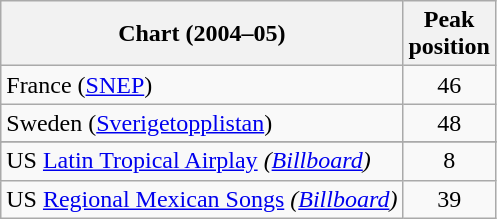<table class="wikitable sortable">
<tr>
<th align="left">Chart (2004–05)</th>
<th align="left">Peak<br>position</th>
</tr>
<tr>
<td>France (<a href='#'>SNEP</a>)</td>
<td align="center">46</td>
</tr>
<tr>
<td>Sweden (<a href='#'>Sverigetopplistan</a>)</td>
<td align="center">48</td>
</tr>
<tr>
</tr>
<tr>
</tr>
<tr>
<td>US <a href='#'>Latin Tropical Airplay</a> <em>(<a href='#'>Billboard</a>)</em></td>
<td align="center">8</td>
</tr>
<tr>
<td>US <a href='#'>Regional Mexican Songs</a> <em>(<a href='#'>Billboard</a>)</em></td>
<td align="center">39</td>
</tr>
</table>
